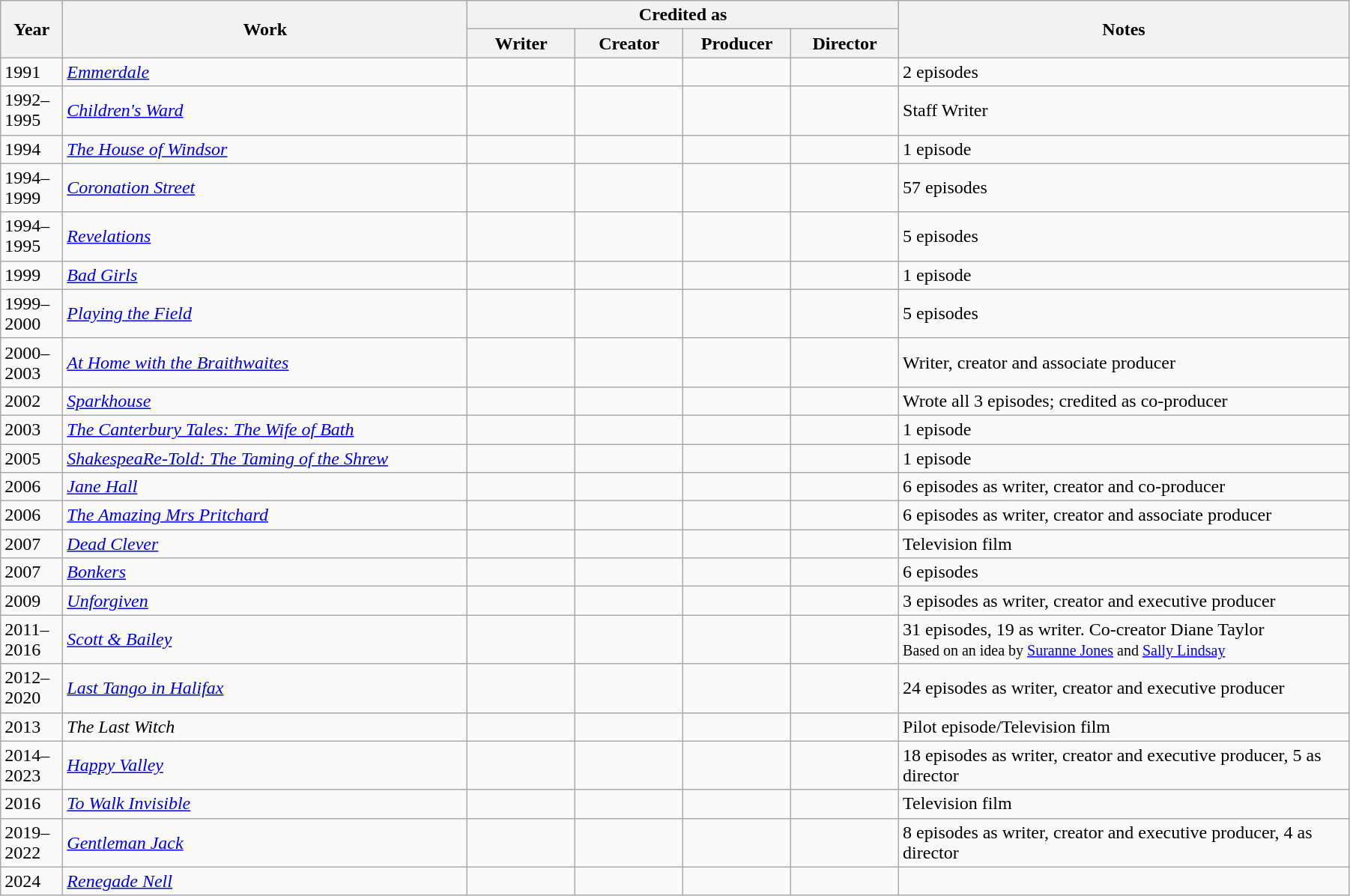<table class="wikitable" width="95%">
<tr>
<th rowspan="2" style="width:3em;">Year</th>
<th rowspan="2" style="width:30%;">Work</th>
<th colspan="4">Credited as</th>
<th rowspan="2">Notes</th>
</tr>
<tr>
<th style="width:8%;">Writer</th>
<th style="width:8%;">Creator</th>
<th style="width:8%;">Producer</th>
<th style="width:8%;">Director</th>
</tr>
<tr>
<td>1991</td>
<td style="text-align: left;"><em><a href='#'>Emmerdale</a></em></td>
<td></td>
<td></td>
<td></td>
<td></td>
<td>2 episodes</td>
</tr>
<tr>
<td>1992–1995</td>
<td style="text-align: left;"><em><a href='#'>Children's Ward</a></em></td>
<td></td>
<td></td>
<td></td>
<td></td>
<td>Staff Writer</td>
</tr>
<tr>
<td>1994</td>
<td style="text-align: left;"><em><a href='#'>The House of Windsor</a></em></td>
<td></td>
<td></td>
<td></td>
<td></td>
<td>1 episode</td>
</tr>
<tr>
<td>1994–1999</td>
<td style="text-align: left;"><em><a href='#'>Coronation Street</a></em></td>
<td></td>
<td></td>
<td></td>
<td></td>
<td>57 episodes</td>
</tr>
<tr>
<td>1994–1995</td>
<td style="text-align: left;"><em><a href='#'>Revelations</a></em></td>
<td></td>
<td></td>
<td></td>
<td></td>
<td>5 episodes</td>
</tr>
<tr>
<td>1999</td>
<td style="text-align: left;"><em><a href='#'>Bad Girls</a></em></td>
<td></td>
<td></td>
<td></td>
<td></td>
<td>1 episode</td>
</tr>
<tr>
<td>1999–2000</td>
<td style="text-align: left;"><em><a href='#'>Playing the Field</a></em></td>
<td></td>
<td></td>
<td></td>
<td></td>
<td>5 episodes</td>
</tr>
<tr>
<td>2000–2003</td>
<td style="text-align: left;"><em><a href='#'>At Home with the Braithwaites</a></em></td>
<td></td>
<td></td>
<td></td>
<td></td>
<td>Writer, creator and associate producer</td>
</tr>
<tr>
<td>2002</td>
<td style="text-align: left;"><em><a href='#'>Sparkhouse</a></em></td>
<td></td>
<td></td>
<td></td>
<td></td>
<td>Wrote all 3 episodes; credited as co-producer</td>
</tr>
<tr>
<td>2003</td>
<td style="text-align: left;"><em><a href='#'>The Canterbury Tales: The Wife of Bath</a></em></td>
<td></td>
<td></td>
<td></td>
<td></td>
<td>1 episode</td>
</tr>
<tr>
<td>2005</td>
<td style="text-align: left;"><a href='#'><em>ShakespeaRe-Told: The Taming of the Shrew</em></a></td>
<td></td>
<td></td>
<td></td>
<td></td>
<td>1 episode</td>
</tr>
<tr>
<td>2006</td>
<td style="text-align: left;"><em><a href='#'>Jane Hall</a></em></td>
<td></td>
<td></td>
<td></td>
<td></td>
<td>6 episodes as writer, creator and co-producer</td>
</tr>
<tr>
<td>2006</td>
<td style="text-align: left;"><em><a href='#'>The Amazing Mrs Pritchard</a></em></td>
<td></td>
<td></td>
<td></td>
<td></td>
<td>6 episodes as writer, creator and associate producer</td>
</tr>
<tr>
<td>2007</td>
<td style="text-align: left;"><em><a href='#'>Dead Clever</a></em></td>
<td></td>
<td></td>
<td></td>
<td></td>
<td>Television film</td>
</tr>
<tr>
<td>2007</td>
<td style="text-align: left;"><em><a href='#'>Bonkers</a></em></td>
<td></td>
<td></td>
<td></td>
<td></td>
<td>6 episodes</td>
</tr>
<tr>
<td>2009</td>
<td style="text-align: left;"><em><a href='#'>Unforgiven</a></em></td>
<td></td>
<td></td>
<td></td>
<td></td>
<td>3 episodes as writer, creator and executive producer</td>
</tr>
<tr>
<td>2011–2016</td>
<td style="text-align: left;"><em><a href='#'>Scott & Bailey</a></em></td>
<td></td>
<td></td>
<td></td>
<td></td>
<td>31 episodes, 19 as writer. Co-creator Diane Taylor<br><small>Based on an idea by <a href='#'>Suranne Jones</a> and <a href='#'>Sally Lindsay</a></small></td>
</tr>
<tr>
<td>2012–2020</td>
<td style="text-align: left;"><em><a href='#'>Last Tango in Halifax</a></em></td>
<td></td>
<td></td>
<td></td>
<td></td>
<td>24 episodes as writer, creator and executive producer</td>
</tr>
<tr>
<td>2013</td>
<td style="text-align: left;"><em>The Last Witch</em></td>
<td></td>
<td></td>
<td></td>
<td></td>
<td>Pilot episode/Television film</td>
</tr>
<tr>
<td>2014–2023</td>
<td style="text-align: left;"><em><a href='#'>Happy Valley</a></em></td>
<td></td>
<td></td>
<td></td>
<td></td>
<td>18 episodes as writer, creator and executive producer, 5 as director</td>
</tr>
<tr>
<td>2016</td>
<td style="text-align: left;"><em><a href='#'>To Walk Invisible</a></em></td>
<td></td>
<td></td>
<td></td>
<td></td>
<td>Television film</td>
</tr>
<tr>
<td>2019–2022</td>
<td style="text-align: left;"><em><a href='#'>Gentleman Jack</a></em></td>
<td></td>
<td></td>
<td></td>
<td></td>
<td>8 episodes as writer, creator and executive producer, 4 as director</td>
</tr>
<tr>
<td>2024</td>
<td><em><a href='#'>Renegade Nell</a></em></td>
<td></td>
<td></td>
<td></td>
<td></td>
<td></td>
</tr>
</table>
